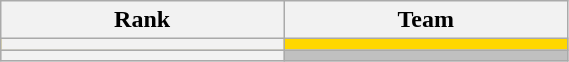<table class="wikitable unsortable" style="text-align:left; width:30%">
<tr>
<th scope="col">Rank</th>
<th scope="col">Team</th>
</tr>
<tr bgcolor="gold">
<th scope="row"></th>
<td></td>
</tr>
<tr bgcolor="silver">
<th scope="row"></th>
<td></td>
</tr>
</table>
